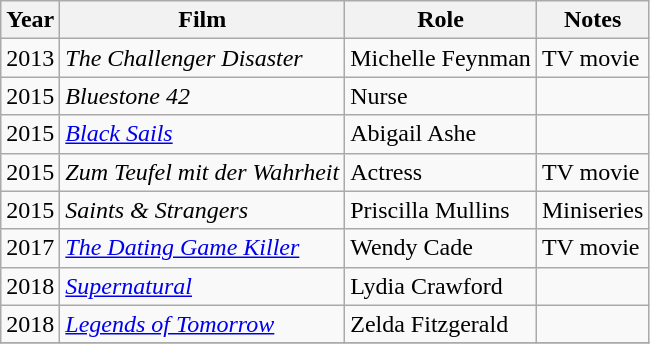<table class="wikitable">
<tr>
<th>Year</th>
<th>Film</th>
<th>Role</th>
<th>Notes</th>
</tr>
<tr>
<td>2013</td>
<td><em>The Challenger Disaster</em></td>
<td>Michelle Feynman</td>
<td>TV movie</td>
</tr>
<tr>
<td>2015</td>
<td><em>Bluestone 42</em></td>
<td>Nurse</td>
<td></td>
</tr>
<tr>
<td>2015</td>
<td><em><a href='#'>Black Sails</a></em></td>
<td>Abigail Ashe</td>
<td></td>
</tr>
<tr>
<td>2015</td>
<td><em>Zum Teufel mit der Wahrheit</em></td>
<td>Actress</td>
<td>TV movie</td>
</tr>
<tr>
<td>2015</td>
<td><em>Saints & Strangers</em></td>
<td>Priscilla Mullins</td>
<td>Miniseries</td>
</tr>
<tr>
<td>2017</td>
<td><em><a href='#'>The Dating Game Killer</a></em></td>
<td>Wendy Cade</td>
<td>TV movie</td>
</tr>
<tr>
<td>2018</td>
<td><em><a href='#'>Supernatural</a></em></td>
<td>Lydia Crawford</td>
<td></td>
</tr>
<tr>
<td>2018</td>
<td><em><a href='#'>Legends of Tomorrow</a></em></td>
<td>Zelda Fitzgerald</td>
<td></td>
</tr>
<tr>
</tr>
</table>
